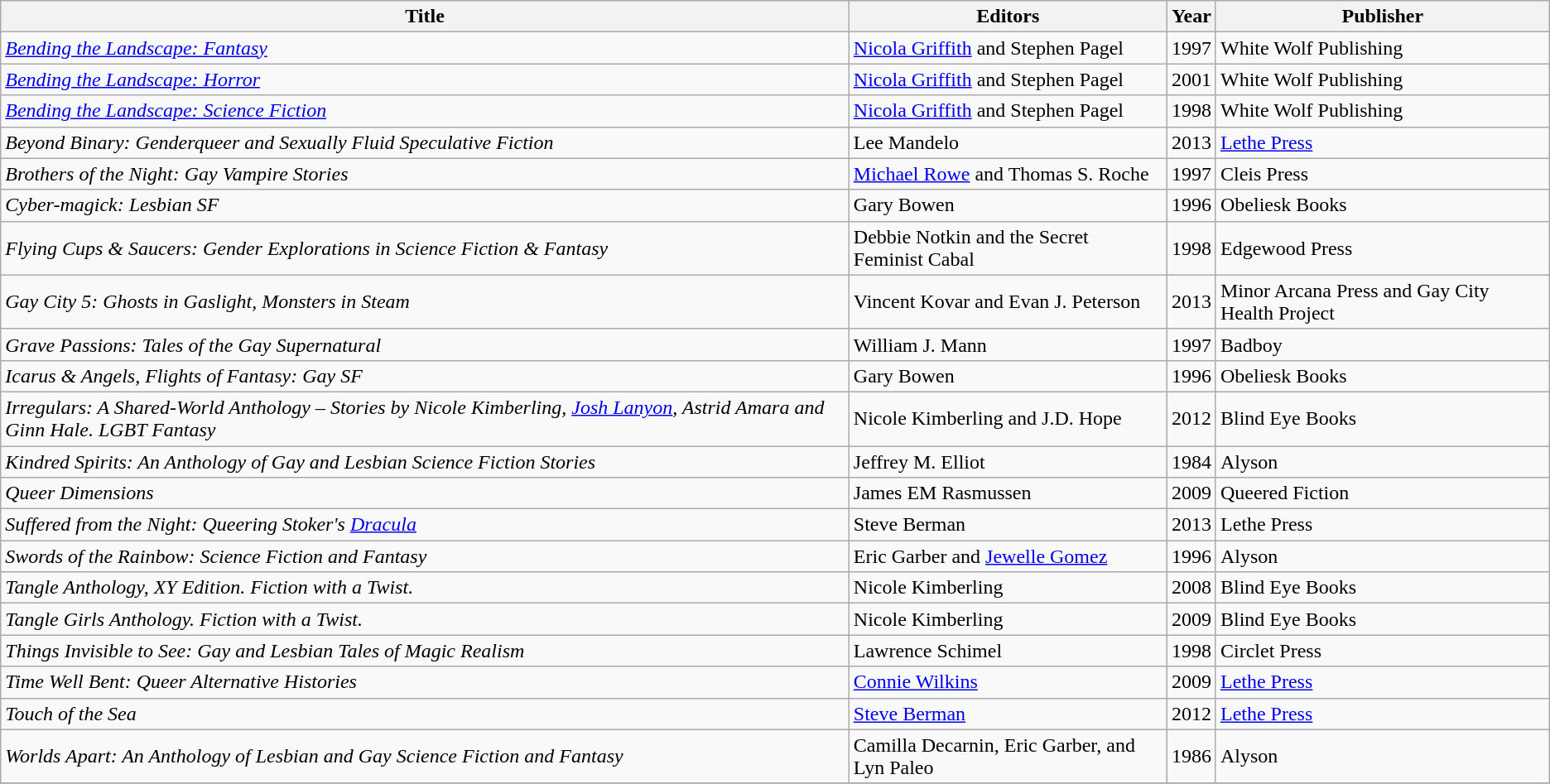<table class= "wikitable sortable">
<tr>
<th>Title</th>
<th>Editors</th>
<th>Year</th>
<th>Publisher</th>
</tr>
<tr>
<td><em><a href='#'>Bending the Landscape: Fantasy</a></em></td>
<td><a href='#'>Nicola Griffith</a> and Stephen Pagel</td>
<td>1997</td>
<td>White Wolf Publishing</td>
</tr>
<tr>
<td><em> <a href='#'>Bending the Landscape: Horror</a></em></td>
<td><a href='#'>Nicola Griffith</a> and Stephen Pagel</td>
<td>2001</td>
<td>White Wolf Publishing</td>
</tr>
<tr>
<td><em><a href='#'>Bending the Landscape: Science Fiction</a></em></td>
<td><a href='#'>Nicola Griffith</a> and Stephen Pagel</td>
<td>1998</td>
<td>White Wolf Publishing</td>
</tr>
<tr>
<td><em>Beyond Binary: Genderqueer and Sexually Fluid Speculative Fiction</em></td>
<td>Lee Mandelo</td>
<td>2013</td>
<td><a href='#'>Lethe Press</a></td>
</tr>
<tr>
<td><em>Brothers of the Night: Gay Vampire Stories</em></td>
<td><a href='#'>Michael Rowe</a> and Thomas S. Roche</td>
<td>1997</td>
<td>Cleis Press</td>
</tr>
<tr>
<td><em>Cyber-magick: Lesbian SF</em></td>
<td>Gary Bowen</td>
<td>1996</td>
<td>Obeliesk Books</td>
</tr>
<tr>
<td><em>Flying Cups & Saucers: Gender Explorations in Science Fiction & Fantasy</em></td>
<td>Debbie Notkin and the Secret Feminist Cabal</td>
<td>1998</td>
<td>Edgewood Press</td>
</tr>
<tr>
<td><em>Gay City 5: Ghosts in Gaslight, Monsters in Steam</em></td>
<td>Vincent Kovar and Evan J. Peterson</td>
<td>2013</td>
<td>Minor Arcana Press and Gay City Health Project</td>
</tr>
<tr>
<td><em>Grave Passions: Tales of the Gay Supernatural</em></td>
<td>William J. Mann</td>
<td>1997</td>
<td>Badboy</td>
</tr>
<tr>
<td><em>Icarus & Angels, Flights of Fantasy: Gay SF</em></td>
<td>Gary Bowen</td>
<td>1996</td>
<td>Obeliesk Books</td>
</tr>
<tr>
<td><em>Irregulars: A Shared-World Anthology – Stories by Nicole Kimberling, <a href='#'>Josh Lanyon</a>, Astrid Amara and Ginn Hale. LGBT Fantasy</em></td>
<td>Nicole Kimberling and J.D. Hope</td>
<td>2012</td>
<td>Blind Eye Books</td>
</tr>
<tr>
<td><em>Kindred Spirits: An Anthology of Gay and Lesbian Science Fiction Stories</em></td>
<td>Jeffrey M. Elliot</td>
<td>1984</td>
<td>Alyson</td>
</tr>
<tr>
<td><em>Queer Dimensions</em></td>
<td>James EM Rasmussen</td>
<td>2009</td>
<td>Queered Fiction</td>
</tr>
<tr>
<td><em>Suffered from the Night: Queering Stoker's <a href='#'>Dracula</a></em></td>
<td>Steve Berman</td>
<td>2013</td>
<td>Lethe Press</td>
</tr>
<tr>
<td><em>Swords of the Rainbow: Science Fiction and Fantasy</em></td>
<td>Eric Garber and <a href='#'>Jewelle Gomez</a></td>
<td>1996</td>
<td>Alyson</td>
</tr>
<tr>
<td><em>Tangle Anthology, XY Edition. Fiction with a Twist.</em></td>
<td>Nicole Kimberling</td>
<td>2008</td>
<td>Blind Eye Books</td>
</tr>
<tr>
<td><em>Tangle Girls Anthology. Fiction with a Twist.</em></td>
<td>Nicole Kimberling</td>
<td>2009</td>
<td>Blind Eye Books</td>
</tr>
<tr>
<td><em>Things Invisible to See: Gay and Lesbian Tales of Magic Realism</em></td>
<td>Lawrence Schimel</td>
<td>1998</td>
<td>Circlet Press</td>
</tr>
<tr>
<td><em>Time Well Bent: Queer Alternative Histories</em></td>
<td><a href='#'>Connie Wilkins</a></td>
<td>2009</td>
<td><a href='#'>Lethe Press</a></td>
</tr>
<tr>
<td><em>Touch of the Sea</em></td>
<td><a href='#'>Steve Berman</a></td>
<td>2012</td>
<td><a href='#'>Lethe Press</a></td>
</tr>
<tr>
<td><em>Worlds Apart: An Anthology of Lesbian and Gay Science Fiction and Fantasy</em></td>
<td>Camilla Decarnin, Eric Garber, and Lyn Paleo</td>
<td>1986</td>
<td>Alyson</td>
</tr>
<tr>
</tr>
</table>
